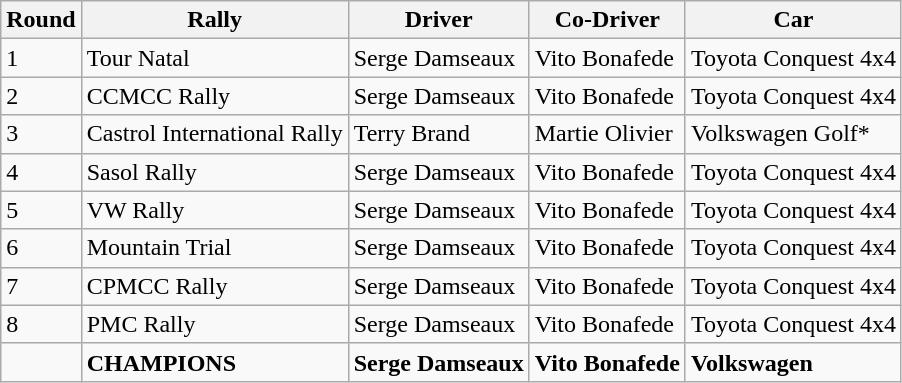<table class="wikitable">
<tr>
<th>Round</th>
<th>Rally</th>
<th>Driver</th>
<th>Co-Driver</th>
<th>Car</th>
</tr>
<tr>
<td>1</td>
<td>Tour Natal</td>
<td>Serge Damseaux</td>
<td>Vito Bonafede</td>
<td>Toyota Conquest 4x4</td>
</tr>
<tr>
<td>2</td>
<td>CCMCC Rally</td>
<td>Serge Damseaux</td>
<td>Vito Bonafede</td>
<td>Toyota Conquest 4x4</td>
</tr>
<tr>
<td>3</td>
<td>Castrol International Rally</td>
<td>Terry Brand</td>
<td>Martie Olivier</td>
<td>Volkswagen Golf*</td>
</tr>
<tr>
<td>4</td>
<td>Sasol Rally</td>
<td>Serge Damseaux</td>
<td>Vito Bonafede</td>
<td>Toyota Conquest 4x4</td>
</tr>
<tr>
<td>5</td>
<td>VW Rally</td>
<td>Serge Damseaux</td>
<td>Vito Bonafede</td>
<td>Toyota Conquest 4x4</td>
</tr>
<tr>
<td>6</td>
<td>Mountain Trial</td>
<td>Serge Damseaux</td>
<td>Vito Bonafede</td>
<td>Toyota Conquest 4x4</td>
</tr>
<tr>
<td>7</td>
<td>CPMCC Rally</td>
<td>Serge Damseaux</td>
<td>Vito Bonafede</td>
<td>Toyota Conquest 4x4</td>
</tr>
<tr>
<td>8</td>
<td>PMC Rally</td>
<td>Serge Damseaux</td>
<td>Vito Bonafede</td>
<td>Toyota Conquest 4x4</td>
</tr>
<tr>
<td></td>
<td><strong>CHAMPIONS</strong></td>
<td><strong>Serge Damseaux</strong></td>
<td><strong>Vito Bonafede</strong></td>
<td><strong>Volkswagen</strong></td>
</tr>
</table>
